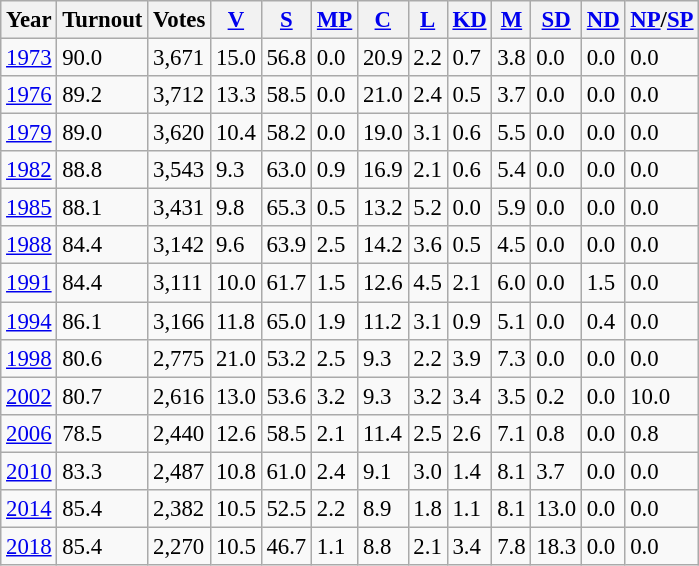<table class="wikitable sortable" style="font-size: 95%;">
<tr>
<th>Year</th>
<th>Turnout</th>
<th>Votes</th>
<th><a href='#'>V</a></th>
<th><a href='#'>S</a></th>
<th><a href='#'>MP</a></th>
<th><a href='#'>C</a></th>
<th><a href='#'>L</a></th>
<th><a href='#'>KD</a></th>
<th><a href='#'>M</a></th>
<th><a href='#'>SD</a></th>
<th><a href='#'>ND</a></th>
<th><a href='#'>NP</a>/<a href='#'>SP</a></th>
</tr>
<tr>
<td><a href='#'>1973</a></td>
<td>90.0</td>
<td>3,671</td>
<td>15.0</td>
<td>56.8</td>
<td>0.0</td>
<td>20.9</td>
<td>2.2</td>
<td>0.7</td>
<td>3.8</td>
<td>0.0</td>
<td>0.0</td>
<td>0.0</td>
</tr>
<tr>
<td><a href='#'>1976</a></td>
<td>89.2</td>
<td>3,712</td>
<td>13.3</td>
<td>58.5</td>
<td>0.0</td>
<td>21.0</td>
<td>2.4</td>
<td>0.5</td>
<td>3.7</td>
<td>0.0</td>
<td>0.0</td>
<td>0.0</td>
</tr>
<tr>
<td><a href='#'>1979</a></td>
<td>89.0</td>
<td>3,620</td>
<td>10.4</td>
<td>58.2</td>
<td>0.0</td>
<td>19.0</td>
<td>3.1</td>
<td>0.6</td>
<td>5.5</td>
<td>0.0</td>
<td>0.0</td>
<td>0.0</td>
</tr>
<tr>
<td><a href='#'>1982</a></td>
<td>88.8</td>
<td>3,543</td>
<td>9.3</td>
<td>63.0</td>
<td>0.9</td>
<td>16.9</td>
<td>2.1</td>
<td>0.6</td>
<td>5.4</td>
<td>0.0</td>
<td>0.0</td>
<td>0.0</td>
</tr>
<tr>
<td><a href='#'>1985</a></td>
<td>88.1</td>
<td>3,431</td>
<td>9.8</td>
<td>65.3</td>
<td>0.5</td>
<td>13.2</td>
<td>5.2</td>
<td>0.0</td>
<td>5.9</td>
<td>0.0</td>
<td>0.0</td>
<td>0.0</td>
</tr>
<tr>
<td><a href='#'>1988</a></td>
<td>84.4</td>
<td>3,142</td>
<td>9.6</td>
<td>63.9</td>
<td>2.5</td>
<td>14.2</td>
<td>3.6</td>
<td>0.5</td>
<td>4.5</td>
<td>0.0</td>
<td>0.0</td>
<td>0.0</td>
</tr>
<tr>
<td><a href='#'>1991</a></td>
<td>84.4</td>
<td>3,111</td>
<td>10.0</td>
<td>61.7</td>
<td>1.5</td>
<td>12.6</td>
<td>4.5</td>
<td>2.1</td>
<td>6.0</td>
<td>0.0</td>
<td>1.5</td>
<td>0.0</td>
</tr>
<tr>
<td><a href='#'>1994</a></td>
<td>86.1</td>
<td>3,166</td>
<td>11.8</td>
<td>65.0</td>
<td>1.9</td>
<td>11.2</td>
<td>3.1</td>
<td>0.9</td>
<td>5.1</td>
<td>0.0</td>
<td>0.4</td>
<td>0.0</td>
</tr>
<tr>
<td><a href='#'>1998</a></td>
<td>80.6</td>
<td>2,775</td>
<td>21.0</td>
<td>53.2</td>
<td>2.5</td>
<td>9.3</td>
<td>2.2</td>
<td>3.9</td>
<td>7.3</td>
<td>0.0</td>
<td>0.0</td>
<td>0.0</td>
</tr>
<tr>
<td><a href='#'>2002</a></td>
<td>80.7</td>
<td>2,616</td>
<td>13.0</td>
<td>53.6</td>
<td>3.2</td>
<td>9.3</td>
<td>3.2</td>
<td>3.4</td>
<td>3.5</td>
<td>0.2</td>
<td>0.0</td>
<td>10.0</td>
</tr>
<tr>
<td><a href='#'>2006</a></td>
<td>78.5</td>
<td>2,440</td>
<td>12.6</td>
<td>58.5</td>
<td>2.1</td>
<td>11.4</td>
<td>2.5</td>
<td>2.6</td>
<td>7.1</td>
<td>0.8</td>
<td>0.0</td>
<td>0.8</td>
</tr>
<tr>
<td><a href='#'>2010</a></td>
<td>83.3</td>
<td>2,487</td>
<td>10.8</td>
<td>61.0</td>
<td>2.4</td>
<td>9.1</td>
<td>3.0</td>
<td>1.4</td>
<td>8.1</td>
<td>3.7</td>
<td>0.0</td>
<td>0.0</td>
</tr>
<tr>
<td><a href='#'>2014</a></td>
<td>85.4</td>
<td>2,382</td>
<td>10.5</td>
<td>52.5</td>
<td>2.2</td>
<td>8.9</td>
<td>1.8</td>
<td>1.1</td>
<td>8.1</td>
<td>13.0</td>
<td>0.0</td>
<td>0.0</td>
</tr>
<tr>
<td><a href='#'>2018</a></td>
<td>85.4</td>
<td>2,270</td>
<td>10.5</td>
<td>46.7</td>
<td>1.1</td>
<td>8.8</td>
<td>2.1</td>
<td>3.4</td>
<td>7.8</td>
<td>18.3</td>
<td>0.0</td>
<td>0.0</td>
</tr>
</table>
